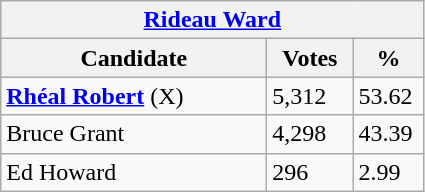<table class="wikitable">
<tr>
<th colspan="3"><a href='#'>Rideau Ward</a></th>
</tr>
<tr>
<th style="width: 170px">Candidate</th>
<th style="width: 50px">Votes</th>
<th style="width: 40px">%</th>
</tr>
<tr>
<td><strong><a href='#'>Rhéal Robert</a></strong> (X)</td>
<td>5,312</td>
<td>53.62</td>
</tr>
<tr>
<td>Bruce Grant</td>
<td>4,298</td>
<td>43.39</td>
</tr>
<tr>
<td>Ed Howard</td>
<td>296</td>
<td>2.99</td>
</tr>
</table>
